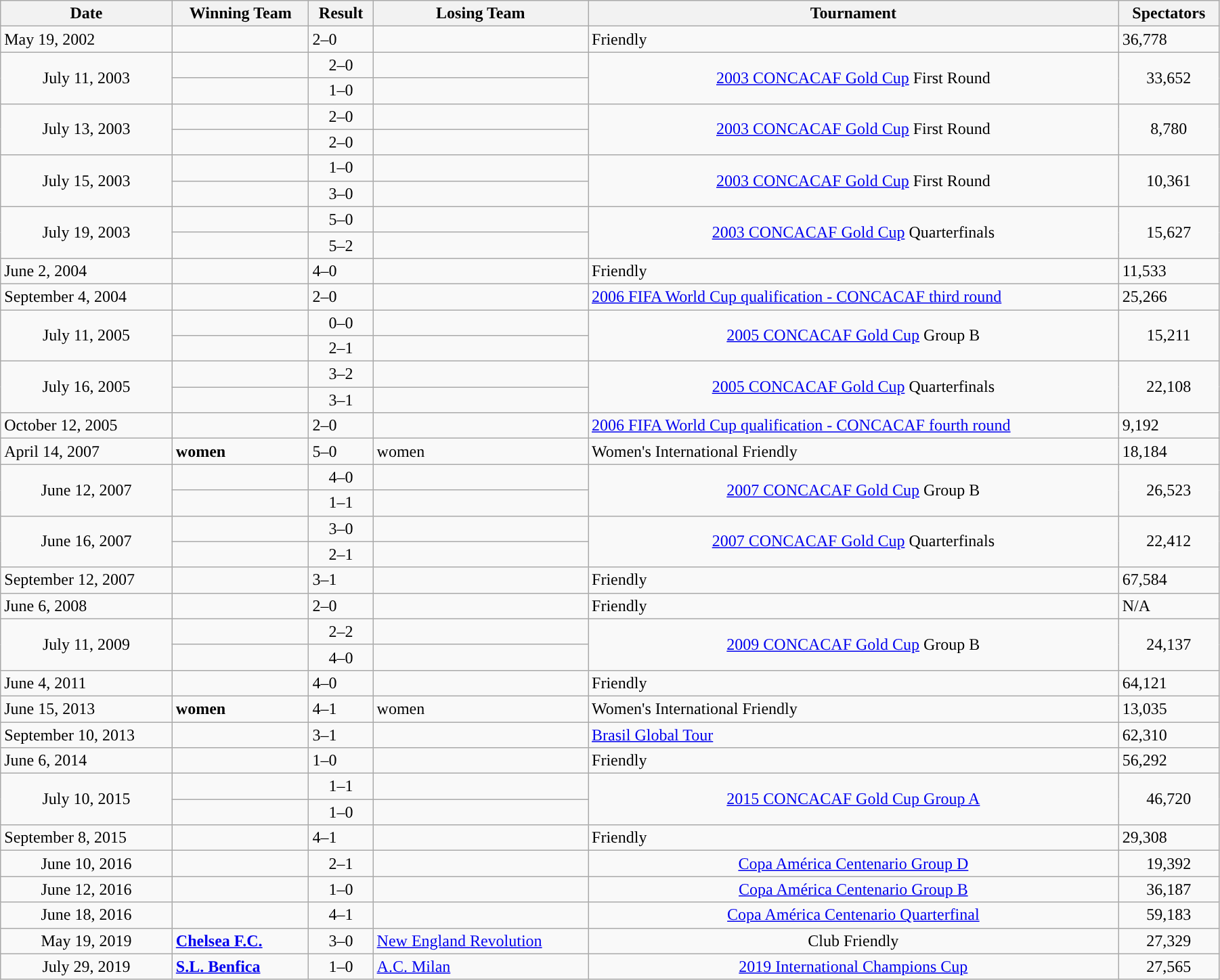<table class="wikitable" style="text-align:left; width:95%;" style="text-align:center">
<tr>
<th style="text-align:center; ">Date</th>
<th style="text-align:center; ">Winning Team</th>
<th style="text-align:center; ">Result</th>
<th style="text-align:center; ">Losing Team</th>
<th style="text-align:center; ">Tournament</th>
<th style="text-align:center; ">Spectators</th>
</tr>
<tr>
<td>May 19, 2002</td>
<td><strong></strong></td>
<td>2–0</td>
<td></td>
<td>Friendly</td>
<td>36,778</td>
</tr>
<tr>
<td style="text-align:center;" rowspan=2>July 11, 2003</td>
<td><strong></strong></td>
<td style="text-align:center;">2–0</td>
<td></td>
<td style="text-align:center;" rowspan=2><a href='#'>2003 CONCACAF Gold Cup</a> First Round</td>
<td style="text-align:center;" rowspan=2>33,652</td>
</tr>
<tr>
<td><strong></strong></td>
<td style="text-align:center;">1–0</td>
<td></td>
</tr>
<tr>
<td style="text-align:center;" rowspan=2>July 13, 2003</td>
<td><strong></strong></td>
<td style="text-align:center;">2–0</td>
<td></td>
<td style="text-align:center;" rowspan=2><a href='#'>2003 CONCACAF Gold Cup</a> First Round</td>
<td style="text-align:center;" rowspan=2>8,780</td>
</tr>
<tr>
<td><strong></strong></td>
<td style="text-align:center;">2–0</td>
<td></td>
</tr>
<tr>
<td style="text-align:center;" rowspan=2>July 15, 2003</td>
<td><strong></strong></td>
<td style="text-align:center;">1–0</td>
<td></td>
<td style="text-align:center;" rowspan=2><a href='#'>2003 CONCACAF Gold Cup</a> First Round</td>
<td style="text-align:center;" rowspan=2>10,361</td>
</tr>
<tr>
<td><strong></strong></td>
<td style="text-align:center;">3–0</td>
<td></td>
</tr>
<tr>
<td style="text-align:center;" rowspan=2>July 19, 2003</td>
<td><strong></strong></td>
<td style="text-align:center;">5–0</td>
<td></td>
<td style="text-align:center;" rowspan=2><a href='#'>2003 CONCACAF Gold Cup</a> Quarterfinals</td>
<td style="text-align:center;" rowspan=2>15,627</td>
</tr>
<tr>
<td><strong></strong></td>
<td style="text-align:center;">5–2</td>
<td></td>
</tr>
<tr>
<td>June 2, 2004</td>
<td><strong></strong></td>
<td>4–0</td>
<td></td>
<td>Friendly</td>
<td>11,533</td>
</tr>
<tr>
<td>September 4, 2004</td>
<td><strong></strong></td>
<td>2–0</td>
<td></td>
<td><a href='#'>2006 FIFA World Cup qualification - CONCACAF third round</a></td>
<td>25,266</td>
</tr>
<tr>
<td style="text-align:center;" rowspan=2>July 11, 2005</td>
<td></td>
<td style="text-align:center;">0–0</td>
<td></td>
<td style="text-align:center;" rowspan=2><a href='#'>2005 CONCACAF Gold Cup</a> Group B</td>
<td style="text-align:center;" rowspan=2>15,211</td>
</tr>
<tr>
<td><strong></strong></td>
<td style="text-align:center;">2–1</td>
<td></td>
</tr>
<tr>
<td style="text-align:center;" rowspan=2>July 16, 2005</td>
<td><strong></strong></td>
<td style="text-align:center;">3–2</td>
<td></td>
<td style="text-align:center;" rowspan=2><a href='#'>2005 CONCACAF Gold Cup</a> Quarterfinals</td>
<td style="text-align:center;" rowspan=2>22,108</td>
</tr>
<tr>
<td><strong></strong></td>
<td style="text-align:center;">3–1</td>
<td></td>
</tr>
<tr>
<td>October 12, 2005</td>
<td><strong></strong></td>
<td>2–0</td>
<td></td>
<td><a href='#'>2006 FIFA World Cup qualification - CONCACAF fourth round</a></td>
<td>9,192</td>
</tr>
<tr>
<td>April 14, 2007</td>
<td><strong> women</strong></td>
<td>5–0</td>
<td> women</td>
<td>Women's International Friendly</td>
<td>18,184</td>
</tr>
<tr>
<td style="text-align:center;" rowspan=2>June 12, 2007</td>
<td><strong></strong></td>
<td style="text-align:center;">4–0</td>
<td></td>
<td style="text-align:center;" rowspan=2><a href='#'>2007 CONCACAF Gold Cup</a> Group B</td>
<td style="text-align:center;" rowspan=2>26,523</td>
</tr>
<tr>
<td></td>
<td style="text-align:center;">1–1</td>
<td></td>
</tr>
<tr>
<td style="text-align:center;" rowspan=2>June 16, 2007</td>
<td><strong></strong></td>
<td style="text-align:center;">3–0</td>
<td></td>
<td style="text-align:center;" rowspan=2><a href='#'>2007 CONCACAF Gold Cup</a> Quarterfinals</td>
<td style="text-align:center;" rowspan=2>22,412</td>
</tr>
<tr>
<td><strong></strong></td>
<td style="text-align:center;">2–1</td>
<td></td>
</tr>
<tr>
<td>September 12, 2007</td>
<td><strong></strong></td>
<td>3–1</td>
<td></td>
<td>Friendly</td>
<td>67,584</td>
</tr>
<tr>
<td>June 6, 2008</td>
<td><strong></strong></td>
<td>2–0</td>
<td></td>
<td>Friendly</td>
<td>N/A</td>
</tr>
<tr>
<td style="text-align:center;" rowspan=2>July 11, 2009</td>
<td></td>
<td style="text-align:center;">2–2</td>
<td></td>
<td style="text-align:center;" rowspan=2><a href='#'>2009 CONCACAF Gold Cup</a> Group B</td>
<td style="text-align:center;" rowspan=2>24,137</td>
</tr>
<tr>
<td><strong></strong></td>
<td style="text-align:center;">4–0</td>
<td></td>
</tr>
<tr>
<td>June 4, 2011</td>
<td><strong></strong></td>
<td>4–0</td>
<td></td>
<td>Friendly</td>
<td>64,121</td>
</tr>
<tr>
<td>June 15, 2013</td>
<td><strong> women</strong></td>
<td>4–1</td>
<td> women</td>
<td>Women's International Friendly</td>
<td>13,035</td>
</tr>
<tr>
<td>September 10, 2013</td>
<td><strong></strong></td>
<td>3–1</td>
<td></td>
<td><a href='#'>Brasil Global Tour</a></td>
<td>62,310</td>
</tr>
<tr>
<td>June 6, 2014</td>
<td><strong></strong></td>
<td>1–0</td>
<td></td>
<td>Friendly</td>
<td>56,292</td>
</tr>
<tr>
<td style="text-align:center;" rowspan=2>July 10, 2015</td>
<td></td>
<td style="text-align:center;">1–1</td>
<td></td>
<td style="text-align:center;" rowspan=2><a href='#'>2015 CONCACAF Gold Cup Group A</a></td>
<td style="text-align:center;" rowspan=2>46,720</td>
</tr>
<tr>
<td><strong></strong></td>
<td style="text-align:center;">1–0</td>
<td></td>
</tr>
<tr>
<td>September 8, 2015</td>
<td><strong></strong></td>
<td>4–1</td>
<td></td>
<td>Friendly</td>
<td>29,308</td>
</tr>
<tr>
<td style="text-align:center;">June 10, 2016</td>
<td><strong></strong></td>
<td style="text-align:center;">2–1</td>
<td></td>
<td style="text-align:center;"><a href='#'>Copa América Centenario Group D</a></td>
<td style="text-align:center;">19,392</td>
</tr>
<tr>
<td style="text-align:center;">June 12, 2016</td>
<td><strong></strong></td>
<td style="text-align:center;">1–0</td>
<td></td>
<td style="text-align:center;"><a href='#'>Copa América Centenario Group B</a></td>
<td style="text-align:center;">36,187</td>
</tr>
<tr>
<td style="text-align:center;">June 18, 2016</td>
<td><strong></strong></td>
<td style="text-align:center;">4–1</td>
<td></td>
<td style="text-align:center;"><a href='#'>Copa América Centenario Quarterfinal</a></td>
<td style="text-align:center;">59,183</td>
</tr>
<tr>
<td style="text-align:center;">May 19, 2019</td>
<td> <strong><a href='#'>Chelsea F.C.</a></strong></td>
<td style="text-align:center;">3–0</td>
<td> <a href='#'>New England Revolution</a></td>
<td style="text-align:center;">Club Friendly</td>
<td style="text-align:center;">27,329</td>
</tr>
<tr>
<td style="text-align:center;">July 29, 2019</td>
<td><strong> <a href='#'>S.L. Benfica</a></strong></td>
<td style="text-align:center;">1–0</td>
<td> <a href='#'>A.C. Milan</a></td>
<td style="text-align:center;"><a href='#'>2019 International Champions Cup</a></td>
<td style="text-align:center;">27,565</td>
</tr>
</table>
